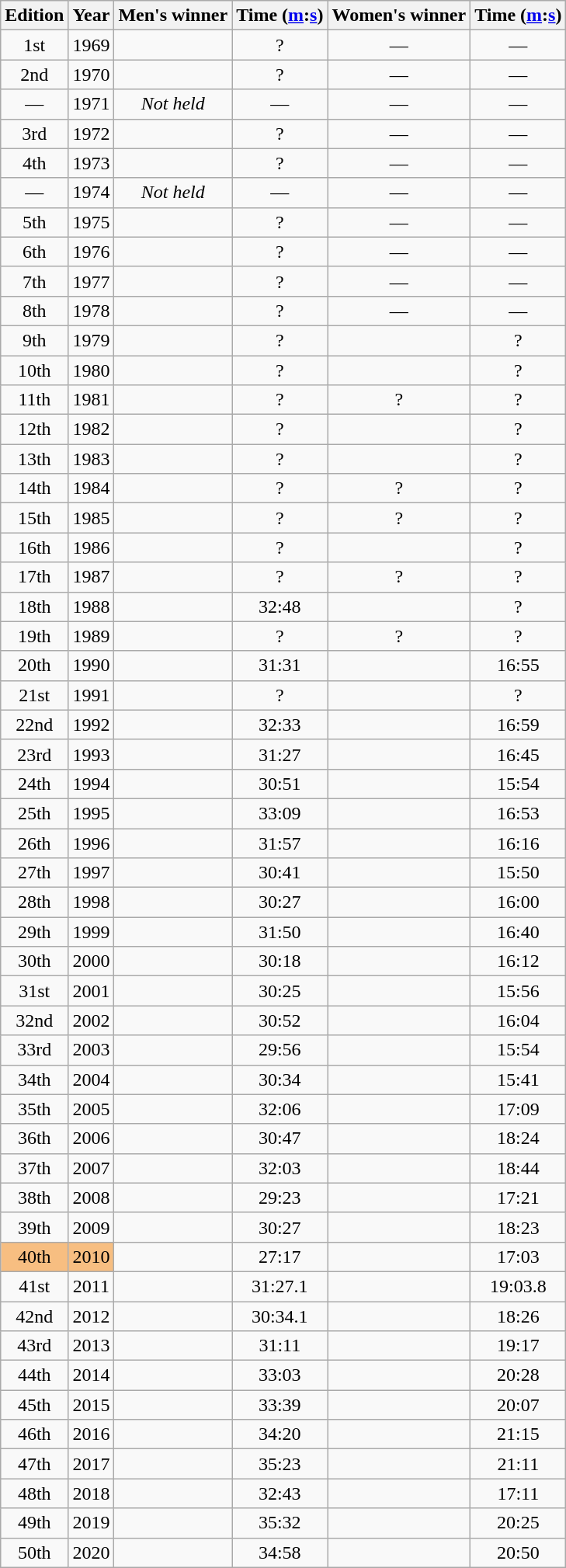<table class="wikitable" style="text-align:center">
<tr>
<th>Edition</th>
<th>Year</th>
<th>Men's winner</th>
<th>Time (<a href='#'>m</a>:<a href='#'>s</a>)</th>
<th>Women's winner</th>
<th>Time (<a href='#'>m</a>:<a href='#'>s</a>)</th>
</tr>
<tr>
<td>1st</td>
<td>1969</td>
<td align=left></td>
<td>?</td>
<td>—</td>
<td>—</td>
</tr>
<tr>
<td>2nd</td>
<td>1970</td>
<td align=left></td>
<td>?</td>
<td>—</td>
<td>—</td>
</tr>
<tr>
<td>—</td>
<td>1971</td>
<td><em>Not held</em></td>
<td>—</td>
<td>—</td>
<td>—</td>
</tr>
<tr>
<td>3rd</td>
<td>1972</td>
<td align=left></td>
<td>?</td>
<td>—</td>
<td>—</td>
</tr>
<tr>
<td>4th</td>
<td>1973</td>
<td align=left></td>
<td>?</td>
<td>—</td>
<td>—</td>
</tr>
<tr>
<td>—</td>
<td>1974</td>
<td><em>Not held</em></td>
<td>—</td>
<td>—</td>
<td>—</td>
</tr>
<tr>
<td>5th</td>
<td>1975</td>
<td align=left></td>
<td>?</td>
<td>—</td>
<td>—</td>
</tr>
<tr>
<td>6th</td>
<td>1976</td>
<td align=left></td>
<td>?</td>
<td>—</td>
<td>—</td>
</tr>
<tr>
<td>7th</td>
<td>1977</td>
<td align=left></td>
<td>?</td>
<td>—</td>
<td>—</td>
</tr>
<tr>
<td>8th</td>
<td>1978</td>
<td align=left></td>
<td>?</td>
<td>—</td>
<td>—</td>
</tr>
<tr>
<td>9th</td>
<td>1979</td>
<td align=left></td>
<td>?</td>
<td align=left></td>
<td>?</td>
</tr>
<tr>
<td>10th</td>
<td>1980</td>
<td align=left></td>
<td>?</td>
<td align=left></td>
<td>?</td>
</tr>
<tr>
<td>11th</td>
<td>1981</td>
<td align=left></td>
<td>?</td>
<td>?</td>
<td>?</td>
</tr>
<tr>
<td>12th</td>
<td>1982</td>
<td align=left></td>
<td>?</td>
<td align=left></td>
<td>?</td>
</tr>
<tr>
<td>13th</td>
<td>1983</td>
<td align=left></td>
<td>?</td>
<td align=left></td>
<td>?</td>
</tr>
<tr>
<td>14th</td>
<td>1984</td>
<td align=left></td>
<td>?</td>
<td>?</td>
<td>?</td>
</tr>
<tr>
<td>15th</td>
<td>1985</td>
<td align=left></td>
<td>?</td>
<td>?</td>
<td>?</td>
</tr>
<tr>
<td>16th</td>
<td>1986</td>
<td align=left></td>
<td>?</td>
<td align=left></td>
<td>?</td>
</tr>
<tr>
<td>17th</td>
<td>1987</td>
<td align=left></td>
<td>?</td>
<td>?</td>
<td>?</td>
</tr>
<tr>
<td>18th</td>
<td>1988</td>
<td align=left></td>
<td>32:48</td>
<td align=left></td>
<td>?</td>
</tr>
<tr>
<td>19th</td>
<td>1989</td>
<td align=left></td>
<td>?</td>
<td>?</td>
<td>?</td>
</tr>
<tr>
<td>20th</td>
<td>1990</td>
<td align=left></td>
<td>31:31</td>
<td align=left></td>
<td>16:55</td>
</tr>
<tr>
<td>21st</td>
<td>1991</td>
<td align=left></td>
<td>?</td>
<td align=left></td>
<td>?</td>
</tr>
<tr>
<td>22nd</td>
<td>1992</td>
<td align=left></td>
<td>32:33</td>
<td align=left></td>
<td>16:59</td>
</tr>
<tr>
<td>23rd</td>
<td>1993</td>
<td align=left></td>
<td>31:27</td>
<td align=left></td>
<td>16:45</td>
</tr>
<tr>
<td>24th</td>
<td>1994</td>
<td align=left></td>
<td>30:51</td>
<td align=left></td>
<td>15:54</td>
</tr>
<tr>
<td>25th</td>
<td>1995</td>
<td align=left></td>
<td>33:09</td>
<td align=left></td>
<td>16:53</td>
</tr>
<tr>
<td>26th</td>
<td>1996</td>
<td align=left></td>
<td>31:57</td>
<td align=left></td>
<td>16:16</td>
</tr>
<tr>
<td>27th</td>
<td>1997</td>
<td align=left></td>
<td>30:41</td>
<td align=left></td>
<td>15:50</td>
</tr>
<tr>
<td>28th</td>
<td>1998</td>
<td align=left></td>
<td>30:27</td>
<td align=left></td>
<td>16:00</td>
</tr>
<tr>
<td>29th</td>
<td>1999</td>
<td align=left></td>
<td>31:50</td>
<td align=left></td>
<td>16:40</td>
</tr>
<tr>
<td>30th</td>
<td>2000</td>
<td align=left></td>
<td>30:18</td>
<td align=left></td>
<td>16:12</td>
</tr>
<tr>
<td>31st</td>
<td>2001</td>
<td align=left></td>
<td>30:25</td>
<td align=left></td>
<td>15:56</td>
</tr>
<tr>
<td>32nd</td>
<td>2002</td>
<td align=left></td>
<td>30:52</td>
<td align=left></td>
<td>16:04</td>
</tr>
<tr>
<td>33rd</td>
<td>2003</td>
<td align=left></td>
<td>29:56</td>
<td align=left></td>
<td>15:54</td>
</tr>
<tr>
<td>34th</td>
<td>2004</td>
<td align=left></td>
<td>30:34</td>
<td align=left></td>
<td>15:41</td>
</tr>
<tr>
<td>35th</td>
<td>2005</td>
<td align=left></td>
<td>32:06</td>
<td align=left></td>
<td>17:09</td>
</tr>
<tr>
<td>36th</td>
<td>2006</td>
<td align=left></td>
<td>30:47</td>
<td align=left></td>
<td>18:24</td>
</tr>
<tr>
<td>37th</td>
<td>2007</td>
<td align=left></td>
<td>32:03</td>
<td align=left></td>
<td>18:44</td>
</tr>
<tr>
<td>38th</td>
<td>2008</td>
<td align=left></td>
<td>29:23</td>
<td align=left></td>
<td>17:21</td>
</tr>
<tr>
<td>39th</td>
<td>2009</td>
<td align=left></td>
<td>30:27</td>
<td align=left></td>
<td>18:23</td>
</tr>
<tr>
<td bgcolor=#F7BE81>40th</td>
<td bgcolor=#F7BE81>2010</td>
<td align=left></td>
<td>27:17</td>
<td align=left></td>
<td>17:03</td>
</tr>
<tr>
<td>41st</td>
<td>2011</td>
<td align=left></td>
<td>31:27.1</td>
<td align=left></td>
<td>19:03.8</td>
</tr>
<tr>
<td>42nd</td>
<td>2012</td>
<td align=left></td>
<td>30:34.1</td>
<td align=left></td>
<td>18:26</td>
</tr>
<tr>
<td>43rd</td>
<td>2013</td>
<td align=left></td>
<td>31:11</td>
<td align=left></td>
<td>19:17</td>
</tr>
<tr>
<td>44th</td>
<td>2014</td>
<td align=left></td>
<td>33:03</td>
<td align=left></td>
<td>20:28</td>
</tr>
<tr>
<td>45th</td>
<td>2015</td>
<td align=left></td>
<td>33:39</td>
<td align=left></td>
<td>20:07</td>
</tr>
<tr>
<td>46th</td>
<td>2016</td>
<td align=left></td>
<td>34:20</td>
<td align=left></td>
<td>21:15</td>
</tr>
<tr>
<td>47th</td>
<td>2017</td>
<td align=left></td>
<td>35:23</td>
<td align=left></td>
<td>21:11</td>
</tr>
<tr>
<td>48th</td>
<td>2018</td>
<td align=left></td>
<td>32:43</td>
<td align=left></td>
<td>17:11</td>
</tr>
<tr>
<td>49th</td>
<td>2019</td>
<td align=left></td>
<td>35:32</td>
<td align=left></td>
<td>20:25</td>
</tr>
<tr>
<td>50th</td>
<td>2020</td>
<td align=left></td>
<td>34:58</td>
<td align=left></td>
<td>20:50</td>
</tr>
</table>
